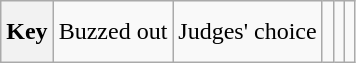<table class="wikitable" style="height:2.6em">
<tr>
<th>Key</th>
<td> Buzzed out</td>
<td> Judges' choice</td>
<td></td>
<td></td>
<td></td>
</tr>
</table>
